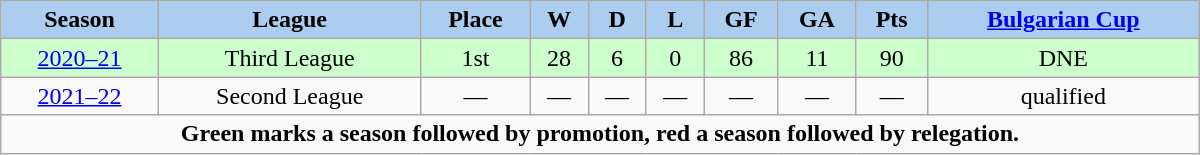<table class="wikitable" width="800px">
<tr>
<th style="background:#ABCDEF;">Season</th>
<th style="background:#ABCDEF;">League</th>
<th style="background:#ABCDEF;">Place</th>
<th style="background:#ABCDEF;">W</th>
<th style="background:#ABCDEF;">D</th>
<th style="background:#ABCDEF;">L</th>
<th style="background:#ABCDEF;">GF</th>
<th style="background:#ABCDEF;">GA</th>
<th style="background:#ABCDEF;">Pts</th>
<th style="background:#ABCDEF;"><a href='#'>Bulgarian Cup</a></th>
</tr>
<tr align="center" "center" style="background:#ccffcc;">
<td><a href='#'>2020–21</a></td>
<td>Third League</td>
<td>1st</td>
<td>28</td>
<td>6</td>
<td>0</td>
<td>86</td>
<td>11</td>
<td>90</td>
<td>DNE</td>
</tr>
<tr align="center" "center">
<td><a href='#'>2021–22</a></td>
<td>Second League</td>
<td>—</td>
<td>—</td>
<td>—</td>
<td>—</td>
<td>—</td>
<td>—</td>
<td>—</td>
<td>qualified</td>
</tr>
<tr>
<td colspan="12" align="center"><strong>Green marks a season followed by promotion, red a season followed by relegation.</strong></td>
</tr>
</table>
